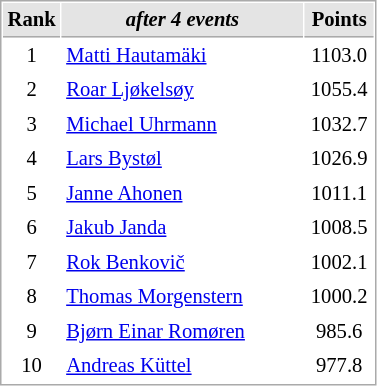<table cellspacing="1" cellpadding="3" style="border:1px solid #AAAAAA;font-size:86%">
<tr bgcolor="#E4E4E4">
<th style="border-bottom:1px solid #AAAAAA" width=10>Rank</th>
<th style="border-bottom:1px solid #AAAAAA" width=155><em>after 4 events</em></th>
<th style="border-bottom:1px solid #AAAAAA" width=40>Points</th>
</tr>
<tr>
<td align=center>1</td>
<td> <a href='#'>Matti Hautamäki</a></td>
<td align=center>1103.0</td>
</tr>
<tr>
<td align=center>2</td>
<td> <a href='#'>Roar Ljøkelsøy</a></td>
<td align=center>1055.4</td>
</tr>
<tr>
<td align=center>3</td>
<td> <a href='#'>Michael Uhrmann</a></td>
<td align=center>1032.7</td>
</tr>
<tr>
<td align=center>4</td>
<td> <a href='#'>Lars Bystøl</a></td>
<td align=center>1026.9</td>
</tr>
<tr>
<td align=center>5</td>
<td> <a href='#'>Janne Ahonen</a></td>
<td align=center>1011.1</td>
</tr>
<tr>
<td align=center>6</td>
<td> <a href='#'>Jakub Janda</a></td>
<td align=center>1008.5</td>
</tr>
<tr>
<td align=center>7</td>
<td> <a href='#'>Rok Benkovič</a></td>
<td align=center>1002.1</td>
</tr>
<tr>
<td align=center>8</td>
<td> <a href='#'>Thomas Morgenstern</a></td>
<td align=center>1000.2</td>
</tr>
<tr>
<td align=center>9</td>
<td> <a href='#'>Bjørn Einar Romøren</a></td>
<td align=center>985.6</td>
</tr>
<tr>
<td align=center>10</td>
<td> <a href='#'>Andreas Küttel</a></td>
<td align=center>977.8</td>
</tr>
</table>
